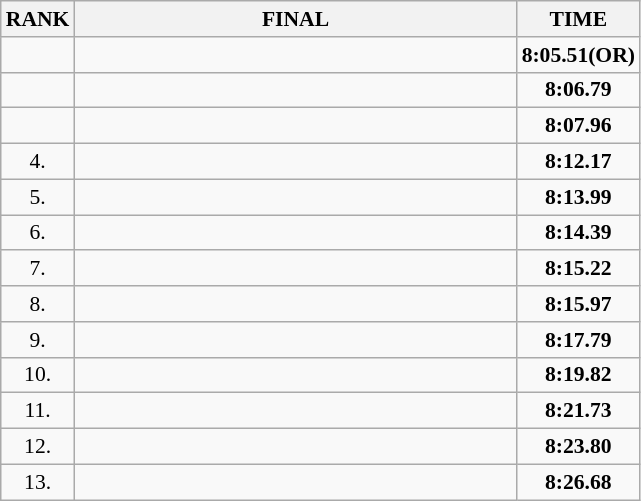<table class="wikitable" style="border-collapse: collapse; font-size: 90%;">
<tr>
<th>RANK</th>
<th align="center" style="width: 20em">FINAL</th>
<th align="center" style="width: 5em">TIME</th>
</tr>
<tr>
<td align="center"></td>
<td></td>
<td align="center"><strong>8:05.51(OR)</strong></td>
</tr>
<tr>
<td align="center"></td>
<td></td>
<td align="center"><strong>8:06.79</strong></td>
</tr>
<tr>
<td align="center"></td>
<td></td>
<td align="center"><strong>8:07.96</strong></td>
</tr>
<tr>
<td align="center">4.</td>
<td></td>
<td align="center"><strong>8:12.17</strong></td>
</tr>
<tr>
<td align="center">5.</td>
<td></td>
<td align="center"><strong>8:13.99</strong></td>
</tr>
<tr>
<td align="center">6.</td>
<td></td>
<td align="center"><strong>8:14.39</strong></td>
</tr>
<tr>
<td align="center">7.</td>
<td></td>
<td align="center"><strong>8:15.22</strong></td>
</tr>
<tr>
<td align="center">8.</td>
<td></td>
<td align="center"><strong>8:15.97</strong></td>
</tr>
<tr>
<td align="center">9.</td>
<td></td>
<td align="center"><strong>8:17.79</strong></td>
</tr>
<tr>
<td align="center">10.</td>
<td></td>
<td align="center"><strong>8:19.82</strong></td>
</tr>
<tr>
<td align="center">11.</td>
<td></td>
<td align="center"><strong>8:21.73</strong></td>
</tr>
<tr>
<td align="center">12.</td>
<td></td>
<td align="center"><strong>8:23.80</strong></td>
</tr>
<tr>
<td align="center">13.</td>
<td></td>
<td align="center"><strong>8:26.68</strong></td>
</tr>
</table>
